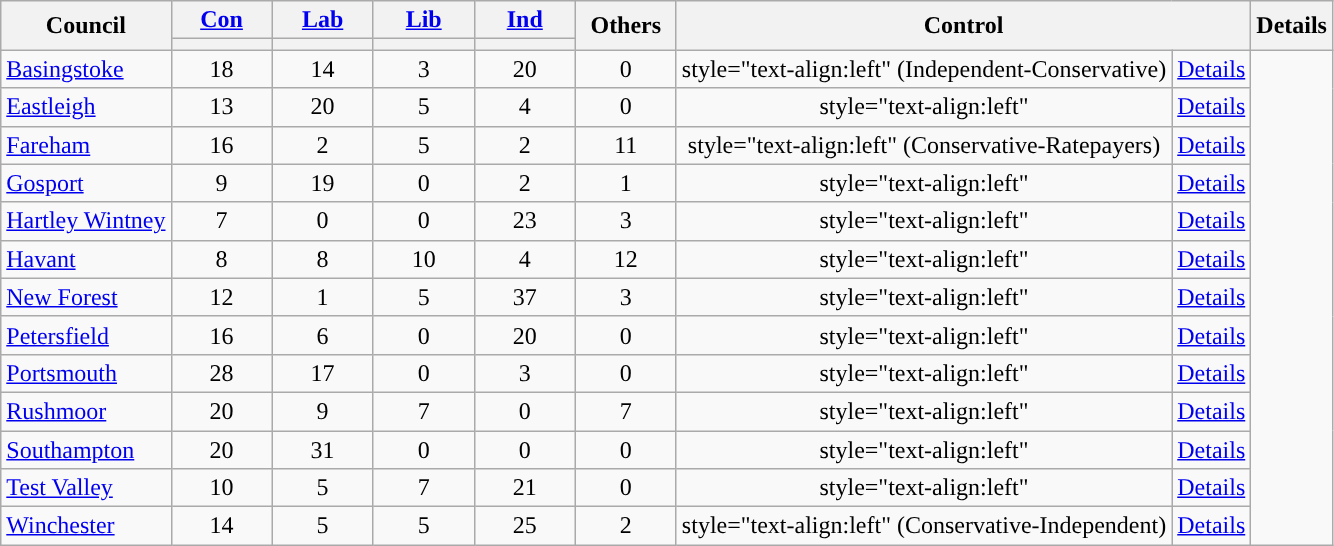<table class="wikitable" style="text-align:center;">
<tr>
<th rowspan=2>Council</th>
<th style="width:60px;"><a href='#'>Con</a></th>
<th style="width:60px;"><a href='#'>Lab</a></th>
<th style="width:60px;"><a href='#'>Lib</a></th>
<th style="width:60px;"><a href='#'>Ind</a></th>
<th style="width:60px;" rowspan=2>Others</th>
<th rowspan=2 colspan=2>Control</th>
<th rowspan=2>Details</th>
</tr>
<tr>
<th style="background:"></th>
<th style="background:"></th>
<th style="background:"></th>
<th style="background:"></th>
</tr>
<tr>
<td style="text-align:left"><a href='#'>Basingstoke</a></td>
<td>18</td>
<td>14</td>
<td>3</td>
<td>20</td>
<td>0</td>
<td>style="text-align:left"  (Independent-Conservative)</td>
<td style="text-align:left"><a href='#'>Details</a></td>
</tr>
<tr>
<td style="text-align:left"><a href='#'>Eastleigh</a></td>
<td>13</td>
<td>20</td>
<td>5</td>
<td>4</td>
<td>0</td>
<td>style="text-align:left" </td>
<td style="text-align:left"><a href='#'>Details</a></td>
</tr>
<tr>
<td style="text-align:left"><a href='#'>Fareham</a></td>
<td>16</td>
<td>2</td>
<td>5</td>
<td>2</td>
<td>11</td>
<td>style="text-align:left"  (Conservative-Ratepayers)</td>
<td style="text-align:left"><a href='#'>Details</a></td>
</tr>
<tr>
<td style="text-align:left"><a href='#'>Gosport</a></td>
<td>9</td>
<td>19</td>
<td>0</td>
<td>2</td>
<td>1</td>
<td>style="text-align:left" </td>
<td style="text-align:left"><a href='#'>Details</a></td>
</tr>
<tr>
<td style="text-align:left"><a href='#'>Hartley Wintney</a></td>
<td>7</td>
<td>0</td>
<td>0</td>
<td>23</td>
<td>3</td>
<td>style="text-align:left" </td>
<td style="text-align:left"><a href='#'>Details</a></td>
</tr>
<tr>
<td style="text-align:left"><a href='#'>Havant</a></td>
<td>8</td>
<td>8</td>
<td>10</td>
<td>4</td>
<td>12</td>
<td>style="text-align:left" </td>
<td style="text-align:left"><a href='#'>Details</a></td>
</tr>
<tr>
<td style="text-align:left"><a href='#'>New Forest</a></td>
<td>12</td>
<td>1</td>
<td>5</td>
<td>37</td>
<td>3</td>
<td>style="text-align:left" </td>
<td style="text-align:left"><a href='#'>Details</a></td>
</tr>
<tr>
<td style="text-align:left"><a href='#'>Petersfield</a></td>
<td>16</td>
<td>6</td>
<td>0</td>
<td>20</td>
<td>0</td>
<td>style="text-align:left" </td>
<td style="text-align:left"><a href='#'>Details</a></td>
</tr>
<tr>
<td style="text-align:left"><a href='#'>Portsmouth</a></td>
<td>28</td>
<td>17</td>
<td>0</td>
<td>3</td>
<td>0</td>
<td>style="text-align:left" </td>
<td style="text-align:left"><a href='#'>Details</a></td>
</tr>
<tr>
<td style="text-align:left"><a href='#'>Rushmoor</a></td>
<td>20</td>
<td>9</td>
<td>7</td>
<td>0</td>
<td>7</td>
<td>style="text-align:left" </td>
<td style="text-align:left"><a href='#'>Details</a></td>
</tr>
<tr>
<td style="text-align:left"><a href='#'>Southampton</a></td>
<td>20</td>
<td>31</td>
<td>0</td>
<td>0</td>
<td>0</td>
<td>style="text-align:left" </td>
<td style="text-align:left"><a href='#'>Details</a></td>
</tr>
<tr>
<td style="text-align:left"><a href='#'>Test Valley</a></td>
<td>10</td>
<td>5</td>
<td>7</td>
<td>21</td>
<td>0</td>
<td>style="text-align:left" </td>
<td style="text-align:left"><a href='#'>Details</a></td>
</tr>
<tr>
<td style="text-align:left"><a href='#'>Winchester</a></td>
<td>14</td>
<td>5</td>
<td>5</td>
<td>25</td>
<td>2</td>
<td>style="text-align:left"  (Conservative-Independent)</td>
<td style="text-align:left"><a href='#'>Details</a></td>
</tr>
</table>
